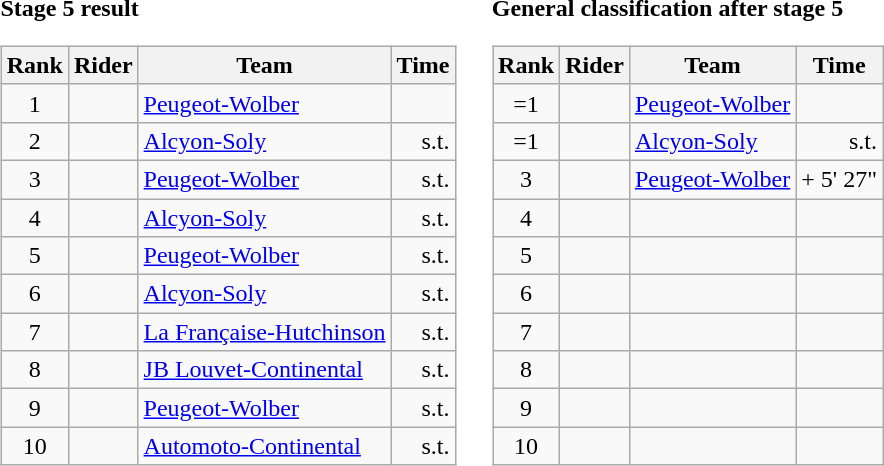<table>
<tr>
<td><strong>Stage 5 result</strong><br><table class="wikitable">
<tr>
<th scope="col">Rank</th>
<th scope="col">Rider</th>
<th scope="col">Team</th>
<th scope="col">Time</th>
</tr>
<tr>
<td style="text-align:center;">1</td>
<td></td>
<td><a href='#'>Peugeot-Wolber</a></td>
<td style="text-align:right;"></td>
</tr>
<tr>
<td style="text-align:center;">2</td>
<td></td>
<td><a href='#'>Alcyon-Soly</a></td>
<td style="text-align:right;">s.t.</td>
</tr>
<tr>
<td style="text-align:center;">3</td>
<td></td>
<td><a href='#'>Peugeot-Wolber</a></td>
<td style="text-align:right;">s.t.</td>
</tr>
<tr>
<td style="text-align:center;">4</td>
<td></td>
<td><a href='#'>Alcyon-Soly</a></td>
<td style="text-align:right;">s.t.</td>
</tr>
<tr>
<td style="text-align:center;">5</td>
<td></td>
<td><a href='#'>Peugeot-Wolber</a></td>
<td style="text-align:right;">s.t.</td>
</tr>
<tr>
<td style="text-align:center;">6</td>
<td></td>
<td><a href='#'>Alcyon-Soly</a></td>
<td style="text-align:right;">s.t.</td>
</tr>
<tr>
<td style="text-align:center;">7</td>
<td></td>
<td><a href='#'>La Française-Hutchinson</a></td>
<td style="text-align:right;">s.t.</td>
</tr>
<tr>
<td style="text-align:center;">8</td>
<td></td>
<td><a href='#'>JB Louvet-Continental</a></td>
<td style="text-align:right;">s.t.</td>
</tr>
<tr>
<td style="text-align:center;">9</td>
<td></td>
<td><a href='#'>Peugeot-Wolber</a></td>
<td style="text-align:right;">s.t.</td>
</tr>
<tr>
<td style="text-align:center;">10</td>
<td></td>
<td><a href='#'>Automoto-Continental</a></td>
<td style="text-align:right;">s.t.</td>
</tr>
</table>
</td>
<td></td>
<td><strong>General classification after stage 5</strong><br><table class="wikitable">
<tr>
<th scope="col">Rank</th>
<th scope="col">Rider</th>
<th scope="col">Team</th>
<th scope="col">Time</th>
</tr>
<tr>
<td style="text-align:center;">=1</td>
<td></td>
<td><a href='#'>Peugeot-Wolber</a></td>
<td style="text-align:right;"></td>
</tr>
<tr>
<td style="text-align:center;">=1</td>
<td></td>
<td><a href='#'>Alcyon-Soly</a></td>
<td style="text-align:right;">s.t.</td>
</tr>
<tr>
<td style="text-align:center;">3</td>
<td></td>
<td><a href='#'>Peugeot-Wolber</a></td>
<td style="text-align:right;">+ 5' 27"</td>
</tr>
<tr>
<td style="text-align:center;">4</td>
<td></td>
<td></td>
<td></td>
</tr>
<tr>
<td style="text-align:center;">5</td>
<td></td>
<td></td>
<td></td>
</tr>
<tr>
<td style="text-align:center;">6</td>
<td></td>
<td></td>
<td></td>
</tr>
<tr>
<td style="text-align:center;">7</td>
<td></td>
<td></td>
<td></td>
</tr>
<tr>
<td style="text-align:center;">8</td>
<td></td>
<td></td>
<td></td>
</tr>
<tr>
<td style="text-align:center;">9</td>
<td></td>
<td></td>
<td></td>
</tr>
<tr>
<td style="text-align:center;">10</td>
<td></td>
<td></td>
<td></td>
</tr>
</table>
</td>
</tr>
</table>
